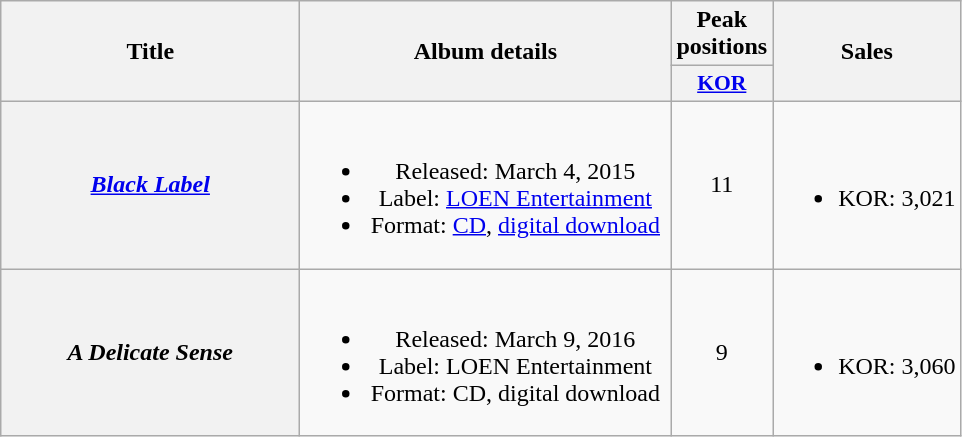<table class="wikitable plainrowheaders" style="text-align:center">
<tr>
<th scope="col" rowspan="2" style="width:12em">Title</th>
<th scope="col" rowspan="2" style="width:15em">Album details</th>
<th scope="col">Peak positions</th>
<th scope="col" rowspan="2">Sales</th>
</tr>
<tr>
<th scope="col" style="width:3em;font-size:90%"><a href='#'>KOR</a><br></th>
</tr>
<tr>
<th scope="row"><em><a href='#'>Black Label</a></em></th>
<td><br><ul><li>Released: March 4, 2015</li><li>Label: <a href='#'>LOEN Entertainment</a></li><li>Format: <a href='#'>CD</a>, <a href='#'>digital download</a></li></ul></td>
<td>11</td>
<td><br><ul><li>KOR: 3,021</li></ul></td>
</tr>
<tr>
<th scope="row"><em>A Delicate Sense</em></th>
<td><br><ul><li>Released: March 9, 2016</li><li>Label: LOEN Entertainment</li><li>Format: CD, digital download</li></ul></td>
<td>9</td>
<td><br><ul><li>KOR: 3,060</li></ul></td>
</tr>
</table>
